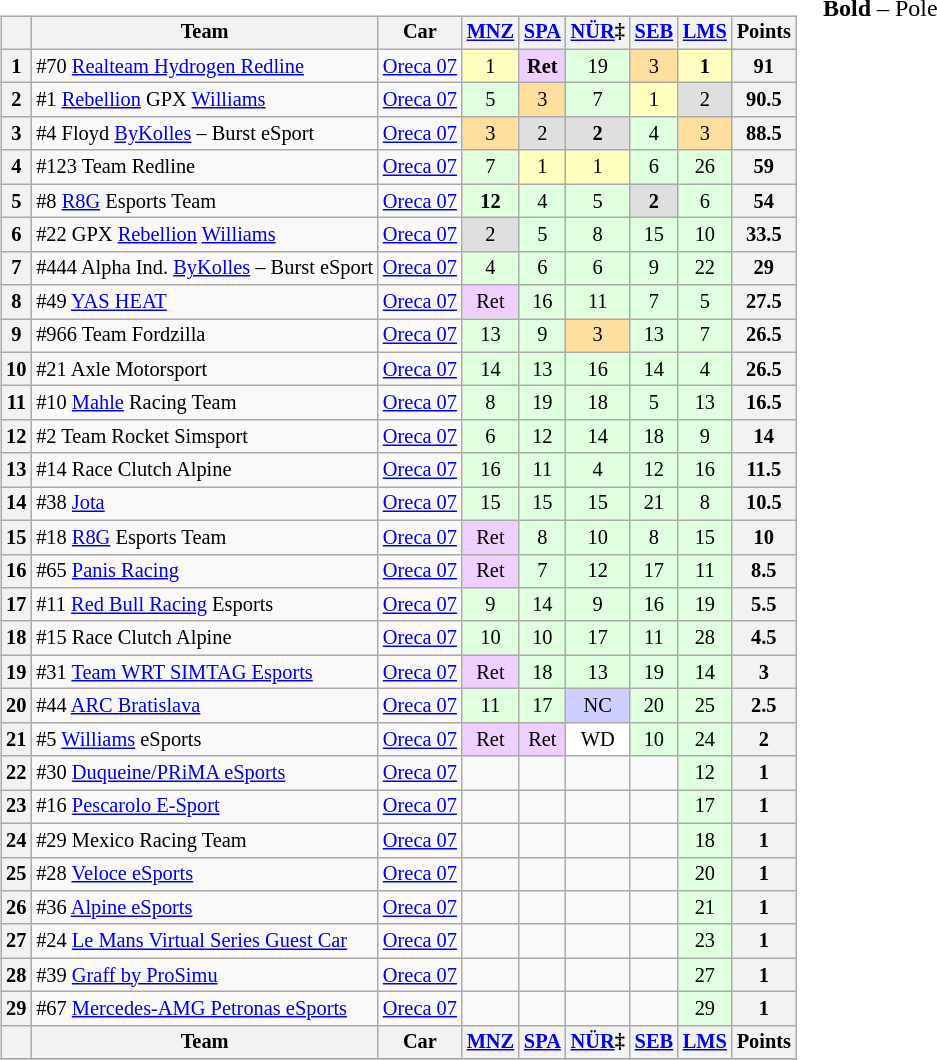<table>
<tr>
<td><br><table class="wikitable" style="font-size:85%; text-align:center;">
<tr>
<th></th>
<th>Team</th>
<th>Car</th>
<th><a href='#'>MNZ</a><br></th>
<th><a href='#'>SPA</a><br></th>
<th><a href='#'>NÜR</a>‡<br></th>
<th><a href='#'>SEB</a><br></th>
<th><a href='#'>LMS</a><br></th>
<th>Points</th>
</tr>
<tr>
<th>1</th>
<td align="left"> #70 <a href='#'>Realteam Hydrogen Redline</a></td>
<td align="left"><a href='#'>Oreca 07</a></td>
<td style="background:#ffffbf;">1</td>
<td style="background:#efcfff;"><strong>Ret</strong></td>
<td style="background:#dfffdf;">19</td>
<td style="background:#ffdf9f;">3</td>
<td style="background:#ffffbf;"><strong>1</strong></td>
<th>91</th>
</tr>
<tr>
<th>2</th>
<td align="left"> #1 <a href='#'>Rebellion</a> GPX <a href='#'>Williams</a></td>
<td align="left"><a href='#'>Oreca 07</a></td>
<td style="background:#dfffdf;">5</td>
<td style="background:#ffdf9f;">3</td>
<td style="background:#dfffdf;">7</td>
<td style="background:#ffffbf;">1</td>
<td style="background:#dfdfdf;">2</td>
<th>90.5</th>
</tr>
<tr>
<th>3</th>
<td align="left"> #4 Floyd <a href='#'>ByKolles</a> – Burst eSport</td>
<td align="left"><a href='#'>Oreca 07</a></td>
<td style="background:#ffdf9f;">3</td>
<td style="background:#dfdfdf;">2</td>
<td style="background:#dfdfdf;"><strong>2</strong></td>
<td style="background:#dfffdf;">4</td>
<td style="background:#ffdf9f;">3</td>
<th>88.5</th>
</tr>
<tr>
<th>4</th>
<td align="left"> #123 Team Redline</td>
<td align="left"><a href='#'>Oreca 07</a></td>
<td style="background:#dfffdf;">7</td>
<td style="background:#ffffbf;">1</td>
<td style="background:#ffffbf;">1</td>
<td style="background:#dfffdf;">6</td>
<td style="background:#dfffdf;">26</td>
<th>59</th>
</tr>
<tr>
<th>5</th>
<td align="left"> #8 <a href='#'>R8G</a> Esports Team</td>
<td align="left"><a href='#'>Oreca 07</a></td>
<td style="background:#dfffdf;"><strong>12</strong></td>
<td style="background:#dfffdf;">4</td>
<td style="background:#dfffdf;">5</td>
<td style="background:#dfdfdf;"><strong>2</strong></td>
<td style="background:#dfffdf;">6</td>
<th>54</th>
</tr>
<tr>
<th>6</th>
<td align="left"> #22 GPX <a href='#'>Rebellion</a> <a href='#'>Williams</a></td>
<td align="left"><a href='#'>Oreca 07</a></td>
<td style="background:#dfdfdf;">2</td>
<td style="background:#dfffdf;">5</td>
<td style="background:#dfffdf;">8</td>
<td style="background:#dfffdf;">15</td>
<td style="background:#dfffdf;">10</td>
<th>33.5</th>
</tr>
<tr>
<th>7</th>
<td align="left"> #444 Alpha Ind. <a href='#'>ByKolles</a> – Burst eSport</td>
<td align="left"><a href='#'>Oreca 07</a></td>
<td style="background:#dfffdf;">4</td>
<td style="background:#dfffdf;">6</td>
<td style="background:#dfffdf;">6</td>
<td style="background:#dfffdf;">9</td>
<td style="background:#dfffdf;">22</td>
<th>29</th>
</tr>
<tr>
<th>8</th>
<td align="left"> #49 <a href='#'>YAS HEAT</a></td>
<td align="left"><a href='#'>Oreca 07</a></td>
<td style="background:#efcfff;">Ret</td>
<td style="background:#dfffdf;">16</td>
<td style="background:#dfffdf;">11</td>
<td style="background:#dfffdf;">7</td>
<td style="background:#dfffdf;">5</td>
<th>27.5</th>
</tr>
<tr>
<th>9</th>
<td align="left"> #966 Team Fordzilla</td>
<td align="left"><a href='#'>Oreca 07</a></td>
<td style="background:#dfffdf;">13</td>
<td style="background:#dfffdf;">9</td>
<td style="background:#ffdf9f;">3</td>
<td style="background:#dfffdf;">13</td>
<td style="background:#dfffdf;">7</td>
<th>26.5</th>
</tr>
<tr>
<th>10</th>
<td align="left"> #21 Axle Motorsport</td>
<td align="left"><a href='#'>Oreca 07</a></td>
<td style="background:#dfffdf;">14</td>
<td style="background:#dfffdf;">13</td>
<td style="background:#dfffdf;">16</td>
<td style="background:#dfffdf;">14</td>
<td style="background:#dfffdf;">4</td>
<th>26.5</th>
</tr>
<tr>
<th>11</th>
<td align="left"> #10 <a href='#'>Mahle</a> Racing Team</td>
<td align="left"><a href='#'>Oreca 07</a></td>
<td style="background:#dfffdf;">8</td>
<td style="background:#dfffdf;">19</td>
<td style="background:#dfffdf;">18</td>
<td style="background:#dfffdf;">5</td>
<td style="background:#dfffdf;">13</td>
<th>16.5</th>
</tr>
<tr>
<th>12</th>
<td align="left"> #2 Team Rocket Simsport</td>
<td align="left"><a href='#'>Oreca 07</a></td>
<td style="background:#dfffdf;">6</td>
<td style="background:#dfffdf;">12</td>
<td style="background:#dfffdf;">14</td>
<td style="background:#dfffdf;">18</td>
<td style="background:#dfffdf;">9</td>
<th>14</th>
</tr>
<tr>
<th>13</th>
<td align="left"> #14 Race Clutch Alpine</td>
<td align="left"><a href='#'>Oreca 07</a></td>
<td style="background:#dfffdf;">16</td>
<td style="background:#dfffdf;">11</td>
<td style="background:#dfffdf;">4</td>
<td style="background:#dfffdf;">12</td>
<td style="background:#dfffdf;">16</td>
<th>11.5</th>
</tr>
<tr>
<th>14</th>
<td align="left"> #38 <a href='#'>Jota</a></td>
<td align="left"><a href='#'>Oreca 07</a></td>
<td style="background:#dfffdf;">15</td>
<td style="background:#dfffdf;">15</td>
<td style="background:#dfffdf;">15</td>
<td style="background:#dfffdf;">21</td>
<td style="background:#dfffdf;">8</td>
<th>10.5</th>
</tr>
<tr>
<th>15</th>
<td align="left"> #18 <a href='#'>R8G</a> Esports Team</td>
<td align="left"><a href='#'>Oreca 07</a></td>
<td style="background:#efcfff;">Ret</td>
<td style="background:#dfffdf;">8</td>
<td style="background:#dfffdf;">10</td>
<td style="background:#dfffdf;">8</td>
<td style="background:#dfffdf;">15</td>
<th>10</th>
</tr>
<tr>
<th>16</th>
<td align="left"> #65 <a href='#'>Panis Racing</a></td>
<td align="left"><a href='#'>Oreca 07</a></td>
<td style="background:#efcfff;">Ret</td>
<td style="background:#dfffdf;">7</td>
<td style="background:#dfffdf;">12</td>
<td style="background:#dfffdf;">17</td>
<td style="background:#dfffdf;">11</td>
<th>8.5</th>
</tr>
<tr>
<th>17</th>
<td align="left"> #11 <a href='#'>Red Bull Racing</a> Esports</td>
<td align="left"><a href='#'>Oreca 07</a></td>
<td style="background:#dfffdf;">9</td>
<td style="background:#dfffdf;">14</td>
<td style="background:#dfffdf;">9</td>
<td style="background:#dfffdf;">16</td>
<td style="background:#dfffdf;">19</td>
<th>5.5</th>
</tr>
<tr>
<th>18</th>
<td align="left"> #15 Race Clutch Alpine</td>
<td align="left"><a href='#'>Oreca 07</a></td>
<td style="background:#dfffdf;">10</td>
<td style="background:#dfffdf;">10</td>
<td style="background:#dfffdf;">17</td>
<td style="background:#dfffdf;">11</td>
<td style="background:#dfffdf;">28</td>
<th>4.5</th>
</tr>
<tr>
<th>19</th>
<td align="left"> #31 <a href='#'>Team WRT SIMTAG Esports</a></td>
<td align="left"><a href='#'>Oreca 07</a></td>
<td style="background:#efcfff;">Ret</td>
<td style="background:#dfffdf;">18</td>
<td style="background:#dfffdf;">13</td>
<td style="background:#dfffdf;">19</td>
<td style="background:#dfffdf;">14</td>
<th>3</th>
</tr>
<tr>
<th>20</th>
<td align="left"> #44 <a href='#'>ARC Bratislava</a></td>
<td align="left"><a href='#'>Oreca 07</a></td>
<td style="background:#dfffdf;">11</td>
<td style="background:#dfffdf;">17</td>
<td style="background:#CFCFFF;">NC</td>
<td style="background:#dfffdf;">20</td>
<td style="background:#dfffdf;">25</td>
<th>2.5</th>
</tr>
<tr>
<th>21</th>
<td align="left"> #5 <a href='#'>Williams</a> eSports</td>
<td align="left"><a href='#'>Oreca 07</a></td>
<td style="background:#efcfff;">Ret</td>
<td style="background:#efcfff;">Ret</td>
<td style="background:#ffffff;">WD</td>
<td style="background:#dfffdf;">10</td>
<td style="background:#dfffdf;">24</td>
<th>2</th>
</tr>
<tr>
<th>22</th>
<td align="left"> #30 <a href='#'>Duqueine/PRiMA eSports</a></td>
<td align="left"><a href='#'>Oreca 07</a></td>
<td></td>
<td></td>
<td></td>
<td></td>
<td style="background:#dfffdf;">12</td>
<th>1</th>
</tr>
<tr>
<th>23</th>
<td align="left"> #16 <a href='#'>Pescarolo E-Sport</a></td>
<td align="left"><a href='#'>Oreca 07</a></td>
<td></td>
<td></td>
<td></td>
<td></td>
<td style="background:#dfffdf;">17</td>
<th>1</th>
</tr>
<tr>
<th>24</th>
<td align="left"> #29 Mexico Racing Team</td>
<td align="left"><a href='#'>Oreca 07</a></td>
<td></td>
<td></td>
<td></td>
<td></td>
<td style="background:#dfffdf;">18</td>
<th>1</th>
</tr>
<tr>
<th>25</th>
<td align="left"> #28 <a href='#'>Veloce eSports</a></td>
<td align="left"><a href='#'>Oreca 07</a></td>
<td></td>
<td></td>
<td></td>
<td></td>
<td style="background:#dfffdf;">20</td>
<th>1</th>
</tr>
<tr>
<th>26</th>
<td align="left"> #36 <a href='#'>Alpine eSports</a></td>
<td align="left"><a href='#'>Oreca 07</a></td>
<td></td>
<td></td>
<td></td>
<td></td>
<td style="background:#dfffdf;">21</td>
<th>1</th>
</tr>
<tr>
<th>27</th>
<td align="left"> #24 <a href='#'>Le Mans Virtual Series Guest Car</a></td>
<td align="left"><a href='#'>Oreca 07</a></td>
<td></td>
<td></td>
<td></td>
<td></td>
<td style="background:#dfffdf;">23</td>
<th>1</th>
</tr>
<tr>
<th>28</th>
<td align="left"> #39 <a href='#'>Graff by ProSimu</a></td>
<td align="left"><a href='#'>Oreca 07</a></td>
<td></td>
<td></td>
<td></td>
<td></td>
<td style="background:#dfffdf;">27</td>
<th>1</th>
</tr>
<tr>
<th>29</th>
<td align="left"> #67 <a href='#'>Mercedes-AMG Petronas eSports</a></td>
<td align="left"><a href='#'>Oreca 07</a></td>
<td></td>
<td></td>
<td></td>
<td></td>
<td style="background:#dfffdf;">29</td>
<th>1</th>
</tr>
<tr>
<th></th>
<th>Team</th>
<th>Car</th>
<th><a href='#'>MNZ</a><br></th>
<th><a href='#'>SPA</a><br></th>
<th><a href='#'>NÜR</a>‡<br></th>
<th><a href='#'>SEB</a><br></th>
<th><a href='#'>LMS</a><br></th>
<th>Points</th>
</tr>
<tr>
</tr>
</table>
</td>
<td valign="top"><br><span><strong>Bold</strong> – Pole</span></td>
</tr>
</table>
